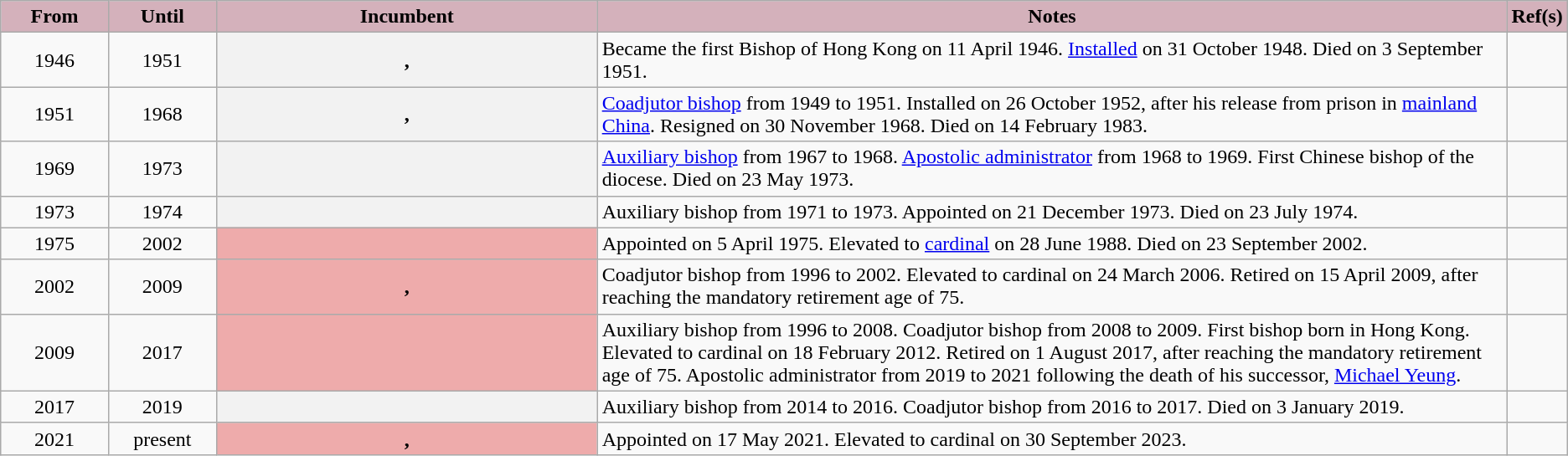<table class="wikitable sortable plainrowheaders" style="text-align:center;">
<tr>
<th scope="col" style="background-color: #D4B1BB; width: 7%">From</th>
<th scope="col" style="background-color: #D4B1BB; width: 7%">Until</th>
<th scope="col" style="background-color: #D4B1BB; width: 25%">Incumbent</th>
<th scope="col" style="background-color: #D4B1BB; width: 60%" class="unsortable">Notes</th>
<th scope="col" style="background-color: #D4B1BB" class="unsortable">Ref(s)</th>
</tr>
<tr>
<td>1946</td>
<td>1951</td>
<th scope="row">, </th>
<td style="text-align:left">Became the first Bishop of Hong Kong on 11 April 1946.  <a href='#'>Installed</a> on 31 October 1948.  Died on 3 September 1951.</td>
<td></td>
</tr>
<tr>
<td>1951</td>
<td>1968</td>
<th scope="row">, </th>
<td style="text-align:left"><a href='#'>Coadjutor bishop</a> from 1949 to 1951.  Installed on 26 October 1952, after his release from prison in <a href='#'>mainland China</a>.  Resigned on 30 November 1968.  Died on 14 February 1983.</td>
<td></td>
</tr>
<tr>
<td>1969</td>
<td>1973</td>
<th scope="row"></th>
<td style="text-align:left"><a href='#'>Auxiliary bishop</a> from 1967 to 1968.  <a href='#'>Apostolic administrator</a> from 1968 to 1969.  First Chinese bishop of the diocese.  Died on 23 May 1973.</td>
<td></td>
</tr>
<tr>
<td>1973</td>
<td>1974</td>
<th scope="row"></th>
<td style="text-align:left">Auxiliary bishop from 1971 to 1973.  Appointed on 21 December 1973.  Died on 23 July 1974.</td>
<td></td>
</tr>
<tr>
<td>1975</td>
<td>2002</td>
<th scope="row" style="background-color: #eeabab"></th>
<td style="text-align:left">Appointed on 5 April 1975.  Elevated to <a href='#'>cardinal</a> on 28 June 1988.  Died on 23 September 2002.</td>
<td></td>
</tr>
<tr>
<td>2002</td>
<td>2009</td>
<th scope="row" style="background-color: #eeabab">, </th>
<td style="text-align:left">Coadjutor bishop from 1996 to 2002.  Elevated to cardinal on 24 March 2006.  Retired on 15 April 2009, after reaching the mandatory retirement age of 75.</td>
<td></td>
</tr>
<tr>
<td>2009</td>
<td>2017</td>
<th scope="row" style="background-color: #eeabab"></th>
<td style="text-align:left">Auxiliary bishop from 1996 to 2008.  Coadjutor bishop from 2008 to 2009.  First bishop born in Hong Kong.  Elevated to cardinal on 18 February 2012.  Retired on 1 August 2017, after reaching the mandatory retirement age of 75.  Apostolic administrator from 2019 to 2021 following the death of his successor, <a href='#'>Michael Yeung</a>.</td>
<td></td>
</tr>
<tr>
<td>2017</td>
<td>2019</td>
<th scope="row"></th>
<td style="text-align:left">Auxiliary bishop from 2014 to 2016.  Coadjutor bishop from 2016 to 2017.  Died on 3 January 2019.</td>
<td></td>
</tr>
<tr>
<td>2021</td>
<td>present</td>
<th scope="row" style="background-color: #eeabab">, </th>
<td style="text-align:left">Appointed on 17 May 2021.  Elevated to cardinal on 30 September 2023.</td>
<td></td>
</tr>
</table>
